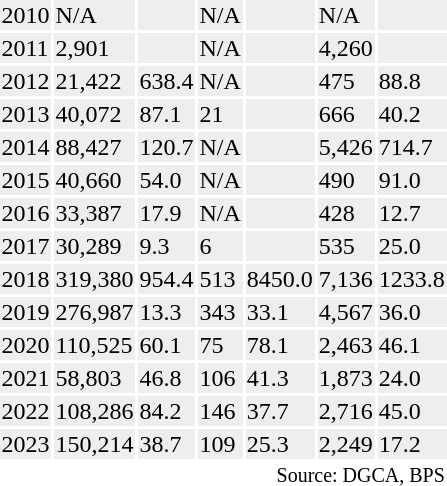<table class="toccolours sortable" style="padding:0.5em;">
<tr>
<th></th>
<th></th>
<th></th>
<th></th>
<th></th>
<th></th>
<th></th>
</tr>
<tr style="background:#eee;">
<td>2010</td>
<td>N/A</td>
<td></td>
<td>N/A</td>
<td></td>
<td>N/A</td>
<td></td>
</tr>
<tr style="background:#eee;">
<td>2011</td>
<td>2,901</td>
<td></td>
<td>N/A</td>
<td></td>
<td>4,260</td>
<td></td>
</tr>
<tr style="background:#eee;">
<td>2012</td>
<td>21,422</td>
<td> 638.4</td>
<td>N/A</td>
<td></td>
<td>475</td>
<td> 88.8</td>
</tr>
<tr style="background:#eee;">
<td>2013</td>
<td>40,072</td>
<td> 87.1</td>
<td>21</td>
<td></td>
<td>666</td>
<td> 40.2</td>
</tr>
<tr style="background:#eee;">
<td>2014</td>
<td>88,427</td>
<td> 120.7</td>
<td>N/A</td>
<td></td>
<td>5,426</td>
<td> 714.7</td>
</tr>
<tr style="background:#eee;">
<td>2015</td>
<td>40,660</td>
<td> 54.0</td>
<td>N/A</td>
<td></td>
<td>490</td>
<td> 91.0</td>
</tr>
<tr style="background:#eee;">
<td>2016</td>
<td>33,387</td>
<td> 17.9</td>
<td>N/A</td>
<td></td>
<td>428</td>
<td> 12.7</td>
</tr>
<tr style="background:#eee;">
<td>2017</td>
<td>30,289</td>
<td> 9.3</td>
<td>6</td>
<td></td>
<td>535</td>
<td> 25.0</td>
</tr>
<tr style="background:#eee;">
<td>2018</td>
<td>319,380</td>
<td> 954.4</td>
<td>513</td>
<td> 8450.0</td>
<td>7,136</td>
<td> 1233.8</td>
</tr>
<tr style="background:#eee;">
<td>2019</td>
<td>276,987</td>
<td> 13.3</td>
<td>343</td>
<td> 33.1</td>
<td>4,567</td>
<td> 36.0</td>
</tr>
<tr style="background:#eee;">
<td>2020</td>
<td>110,525</td>
<td> 60.1</td>
<td>75</td>
<td> 78.1</td>
<td>2,463</td>
<td> 46.1</td>
</tr>
<tr style="background:#eee;">
<td>2021</td>
<td>58,803</td>
<td> 46.8</td>
<td>106</td>
<td> 41.3</td>
<td>1,873</td>
<td> 24.0</td>
</tr>
<tr style="background:#eee;">
<td>2022</td>
<td>108,286</td>
<td> 84.2</td>
<td>146</td>
<td> 37.7</td>
<td>2,716</td>
<td> 45.0</td>
</tr>
<tr style="background:#eee;">
<td>2023</td>
<td>150,214</td>
<td> 38.7</td>
<td>109</td>
<td> 25.3</td>
<td>2,249</td>
<td> 17.2</td>
</tr>
<tr>
<td colspan="7" style="text-align:right;"><sup>Source: DGCA, BPS</sup></td>
</tr>
</table>
